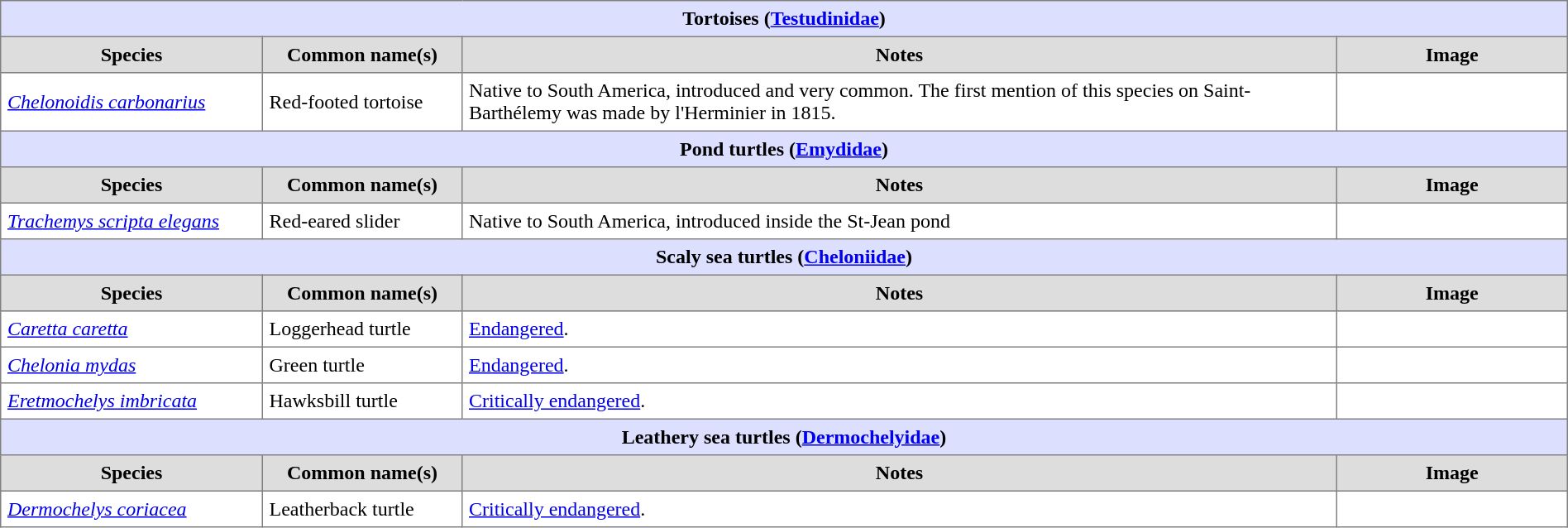<table border=1 style="border-collapse:collapse;" cellpadding=5 width=100%>
<tr>
<th colspan=4 bgcolor=#DDDFFF>Tortoises (<a href='#'>Testudinidae</a>)</th>
</tr>
<tr bgcolor=#DDDDDD align=center>
<th width=200px>Species</th>
<th width=150px>Common name(s)</th>
<th>Notes</th>
<th width=175px>Image</th>
</tr>
<tr>
<td><em><a href='#'>Chelonoidis carbonarius</a></em></td>
<td>Red-footed tortoise</td>
<td>Native to South America, introduced and very common. The first mention of this species on Saint-Barthélemy was made by l'Herminier in 1815.</td>
<td></td>
</tr>
<tr>
<th colspan=4 bgcolor=#DDDFFF>Pond turtles (<a href='#'>Emydidae</a>)</th>
</tr>
<tr bgcolor=#DDDDDD align=center>
<th width=200px>Species</th>
<th width=150px>Common name(s)</th>
<th>Notes</th>
<th width=175px>Image</th>
</tr>
<tr>
<td><em><a href='#'>Trachemys scripta elegans</a></em></td>
<td>Red-eared slider</td>
<td>Native to South America, introduced inside the St-Jean pond</td>
<td></td>
</tr>
<tr>
<th colspan=4 bgcolor=#DDDFFF>Scaly sea turtles (<a href='#'>Cheloniidae</a>)</th>
</tr>
<tr bgcolor=#DDDDDD align=center>
<th width=200px>Species</th>
<th width=150px>Common name(s)</th>
<th>Notes</th>
<th width=175px>Image</th>
</tr>
<tr>
<td><em><a href='#'>Caretta caretta</a></em></td>
<td>Loggerhead turtle</td>
<td><a href='#'>Endangered</a>.</td>
<td></td>
</tr>
<tr>
<td><em><a href='#'>Chelonia mydas</a></em></td>
<td>Green turtle</td>
<td><a href='#'>Endangered</a>.</td>
<td></td>
</tr>
<tr>
<td><em><a href='#'>Eretmochelys imbricata</a></em></td>
<td>Hawksbill turtle</td>
<td><a href='#'>Critically endangered</a>.</td>
<td></td>
</tr>
<tr>
<th colspan=4 bgcolor=#DDDFFF>Leathery sea turtles (<a href='#'>Dermochelyidae</a>)</th>
</tr>
<tr bgcolor=#DDDDDD align=center>
<th width=200px>Species</th>
<th width=150px>Common name(s)</th>
<th>Notes</th>
<th width=175px>Image</th>
</tr>
<tr>
<td><em><a href='#'>Dermochelys coriacea</a></em></td>
<td>Leatherback turtle</td>
<td><a href='#'>Critically endangered</a>.</td>
<td></td>
</tr>
</table>
